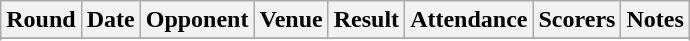<table class="wikitable">
<tr>
<th>Round</th>
<th>Date</th>
<th>Opponent</th>
<th>Venue</th>
<th>Result</th>
<th>Attendance</th>
<th>Scorers</th>
<th>Notes</th>
</tr>
<tr>
</tr>
<tr style="background: #ddffdd;">
</tr>
<tr>
</tr>
<tr style="background: #ddffdd;">
</tr>
<tr>
</tr>
<tr bgcolor="#ffffdd">
</tr>
</table>
